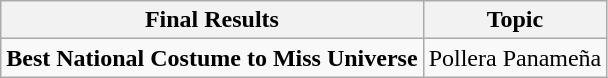<table class="wikitable">
<tr>
<th>Final Results</th>
<th>Topic</th>
</tr>
<tr>
<td><strong>Best National Costume to Miss Universe</strong></td>
<td>Pollera Panameña </td>
</tr>
</table>
